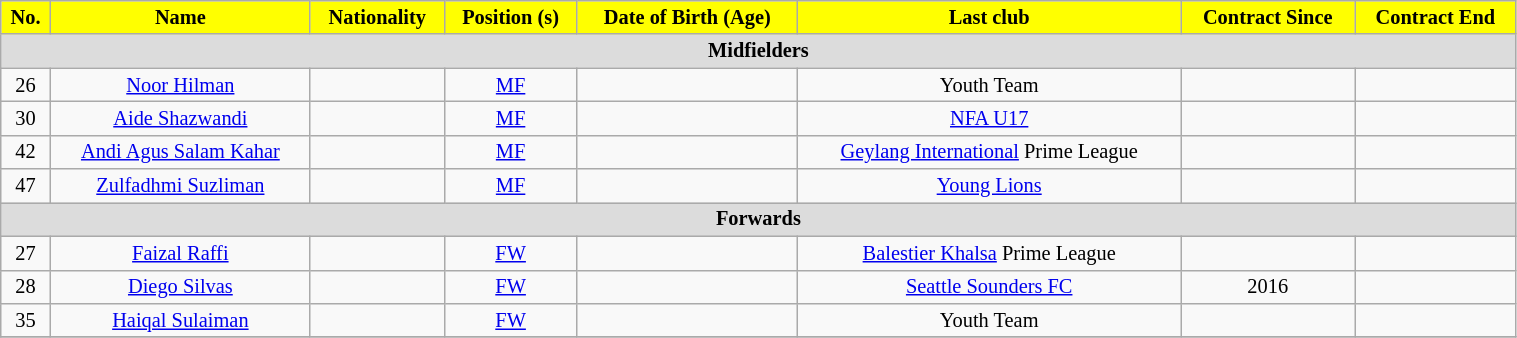<table class="wikitable" style="text-align:center; font-size:85%; width:80%;">
<tr>
<th style="background:#FFFF00; color:black; text-align:center;">No.</th>
<th style="background:#FFFF00; color:black; text-align:center;">Name</th>
<th style="background:#FFFF00; color:black; text-align:center;">Nationality</th>
<th style="background:#FFFF00; color:black; text-align:center;">Position (s)</th>
<th style="background:#FFFF00; color:black; text-align:center;">Date of Birth (Age)</th>
<th style="background:#FFFF00; color:black; text-align:center;">Last club</th>
<th style="background:#FFFF00; color:black; text-align:center;">Contract Since</th>
<th style="background:#FFFF00; color:black; text-align:center;">Contract End</th>
</tr>
<tr>
<th colspan="8" style="background:#dcdcdc; text-align:center;">Midfielders</th>
</tr>
<tr>
<td>26</td>
<td><a href='#'>Noor Hilman</a></td>
<td></td>
<td><a href='#'>MF</a></td>
<td></td>
<td>Youth Team</td>
<td></td>
<td></td>
</tr>
<tr>
<td>30</td>
<td><a href='#'>Aide Shazwandi</a></td>
<td></td>
<td><a href='#'>MF</a></td>
<td></td>
<td><a href='#'>NFA U17</a></td>
<td></td>
<td></td>
</tr>
<tr>
<td>42</td>
<td><a href='#'>Andi Agus Salam Kahar</a></td>
<td></td>
<td><a href='#'>MF</a></td>
<td></td>
<td><a href='#'>Geylang International</a> Prime League</td>
<td></td>
<td></td>
</tr>
<tr>
<td>47</td>
<td><a href='#'>Zulfadhmi Suzliman</a></td>
<td></td>
<td><a href='#'>MF</a></td>
<td></td>
<td><a href='#'>Young Lions</a></td>
<td></td>
<td></td>
</tr>
<tr>
<th colspan="8" style="background:#dcdcdc; text-align:center;">Forwards</th>
</tr>
<tr>
<td>27</td>
<td><a href='#'>Faizal Raffi</a></td>
<td></td>
<td><a href='#'>FW</a></td>
<td></td>
<td><a href='#'>Balestier Khalsa</a> Prime League</td>
<td></td>
<td></td>
</tr>
<tr>
<td>28</td>
<td><a href='#'>Diego Silvas</a></td>
<td></td>
<td><a href='#'>FW</a></td>
<td></td>
<td><a href='#'>Seattle Sounders FC</a></td>
<td>2016</td>
<td></td>
</tr>
<tr>
<td>35</td>
<td><a href='#'>Haiqal Sulaiman</a></td>
<td></td>
<td><a href='#'>FW</a></td>
<td></td>
<td>Youth Team</td>
<td></td>
<td></td>
</tr>
<tr>
</tr>
</table>
